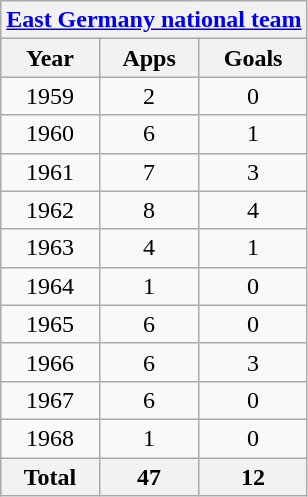<table class="wikitable" style="text-align:center">
<tr>
<th colspan=3><a href='#'>East Germany national team</a></th>
</tr>
<tr>
<th>Year</th>
<th>Apps</th>
<th>Goals</th>
</tr>
<tr>
<td>1959</td>
<td>2</td>
<td>0</td>
</tr>
<tr>
<td>1960</td>
<td>6</td>
<td>1</td>
</tr>
<tr>
<td>1961</td>
<td>7</td>
<td>3</td>
</tr>
<tr>
<td>1962</td>
<td>8</td>
<td>4</td>
</tr>
<tr>
<td>1963</td>
<td>4</td>
<td>1</td>
</tr>
<tr>
<td>1964</td>
<td>1</td>
<td>0</td>
</tr>
<tr>
<td>1965</td>
<td>6</td>
<td>0</td>
</tr>
<tr>
<td>1966</td>
<td>6</td>
<td>3</td>
</tr>
<tr>
<td>1967</td>
<td>6</td>
<td>0</td>
</tr>
<tr>
<td>1968</td>
<td>1</td>
<td>0</td>
</tr>
<tr>
<th>Total</th>
<th>47</th>
<th>12</th>
</tr>
</table>
